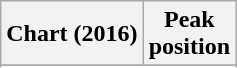<table class="wikitable sortable">
<tr>
<th>Chart (2016)</th>
<th>Peak<br>position</th>
</tr>
<tr>
</tr>
<tr>
</tr>
<tr>
</tr>
<tr>
</tr>
</table>
